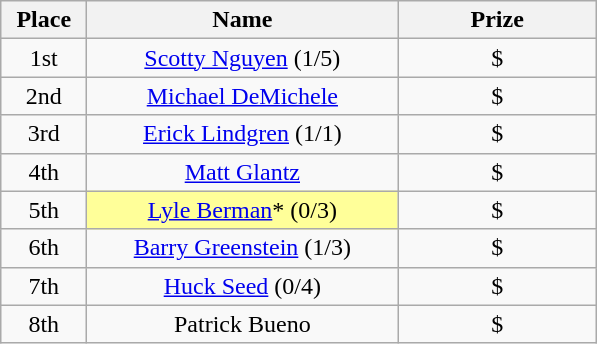<table class="wikitable">
<tr>
<th width="50">Place</th>
<th width="200">Name</th>
<th width="125">Prize</th>
</tr>
<tr>
<td align = "center">1st</td>
<td align = "center"><a href='#'>Scotty Nguyen</a> (1/5)</td>
<td align = "center">$</td>
</tr>
<tr>
<td align = "center">2nd</td>
<td align = "center"><a href='#'>Michael DeMichele</a></td>
<td align = "center">$</td>
</tr>
<tr>
<td align = "center">3rd</td>
<td align = "center"><a href='#'>Erick Lindgren</a> (1/1)</td>
<td align = "center">$</td>
</tr>
<tr>
<td align = "center">4th</td>
<td align = "center"><a href='#'>Matt Glantz</a></td>
<td align = "center">$</td>
</tr>
<tr>
<td align = "center">5th</td>
<td align = "center" style="background-color:#FFFF99;"><a href='#'>Lyle Berman</a>* (0/3)</td>
<td align = "center">$</td>
</tr>
<tr>
<td align = "center">6th</td>
<td align = "center"><a href='#'>Barry Greenstein</a> (1/3)</td>
<td align = "center">$</td>
</tr>
<tr>
<td align = "center">7th</td>
<td align = "center"><a href='#'>Huck Seed</a> (0/4)</td>
<td align = "center">$</td>
</tr>
<tr>
<td align = "center">8th</td>
<td align = "center">Patrick Bueno</td>
<td align = "center">$</td>
</tr>
</table>
